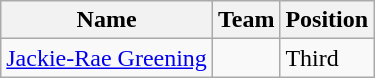<table class="wikitable">
<tr>
<th><strong>Name</strong></th>
<th><strong>Team</strong></th>
<th><strong>Position</strong></th>
</tr>
<tr>
<td><a href='#'>Jackie-Rae Greening</a></td>
<td></td>
<td>Third</td>
</tr>
</table>
